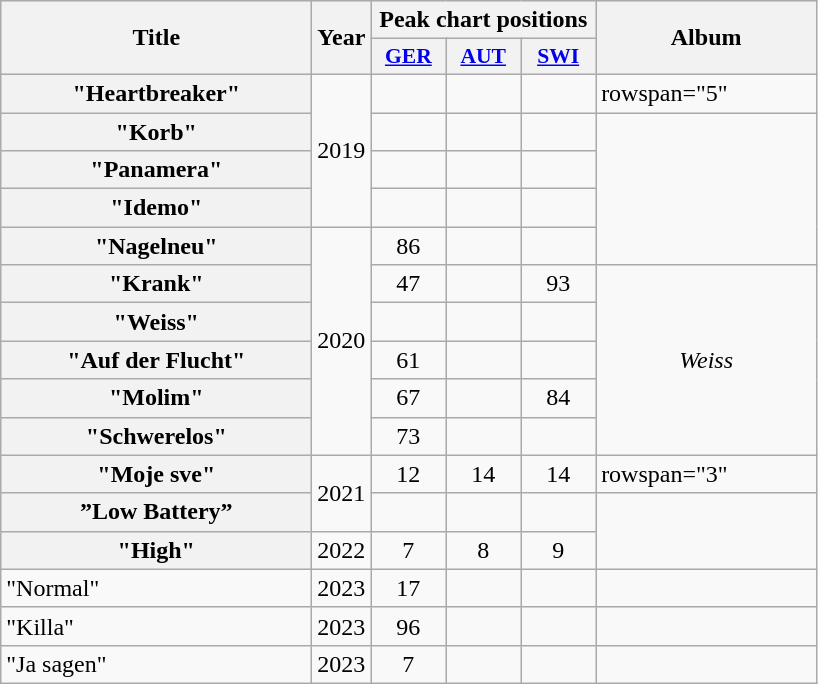<table class="wikitable sortable plainrowheaders">
<tr style="background: #eeeeee;">
<th rowspan="2" style="width: 200px;">Title</th>
<th style="width: 20px;" rowspan="2">Year</th>
<th colspan="3">Peak chart positions</th>
<th style="width: 140px;" rowspan="2">Album</th>
</tr>
<tr style="background: #eeeeee;">
<th scope="col" style="width:3em;font-size:90%;"><a href='#'>GER</a><br></th>
<th scope="col" style="width:3em;font-size:90%;"><a href='#'>AUT</a><br></th>
<th scope="col" style="width:3em;font-size:90%;"><a href='#'>SWI</a><br></th>
</tr>
<tr>
<th scope=row>"Heartbreaker"</th>
<td rowspan=4>2019</td>
<td align="center"></td>
<td align="center"></td>
<td align="center"></td>
<td>rowspan="5" </td>
</tr>
<tr>
<th scope=row>"Korb"</th>
<td align="center"></td>
<td align="center"></td>
<td align="center"></td>
</tr>
<tr>
<th scope=row>"Panamera"</th>
<td align="center"></td>
<td align="center"></td>
<td align="center"></td>
</tr>
<tr>
<th scope=row>"Idemo"</th>
<td align="center"></td>
<td align="center"></td>
<td align="center"></td>
</tr>
<tr>
<th scope=row>"Nagelneu"</th>
<td rowspan=6>2020</td>
<td align="center">86</td>
<td align="center"></td>
<td align="center"></td>
</tr>
<tr>
<th scope=row>"Krank"</th>
<td align="center">47</td>
<td align="center"></td>
<td align="center">93</td>
<td align="center" rowspan=5><em>Weiss</em></td>
</tr>
<tr>
<th scope=row>"Weiss"</th>
<td align="center"></td>
<td align="center"></td>
<td align="center"></td>
</tr>
<tr>
<th scope=row>"Auf der Flucht"</th>
<td align="center">61</td>
<td align="center"></td>
<td align="center"></td>
</tr>
<tr>
<th scope=row>"Molim"</th>
<td align="center">67</td>
<td align="center"></td>
<td align="center">84</td>
</tr>
<tr>
<th scope=row>"Schwerelos"</th>
<td align="center">73</td>
<td align="center"></td>
<td align="center"></td>
</tr>
<tr>
<th scope=row>"Moje sve"</th>
<td rowspan=2>2021</td>
<td align="center">12</td>
<td align="center">14</td>
<td align="center">14</td>
<td>rowspan="3" </td>
</tr>
<tr>
<th scope=row>”Low Battery”</th>
<td align="center"></td>
<td align="center"></td>
<td align="center"></td>
</tr>
<tr>
<th scope=row>"High"<br></th>
<td>2022</td>
<td align="center">7</td>
<td align="center">8</td>
<td align="center">9</td>
</tr>
<tr>
<td>"Normal"<br></td>
<td>2023</td>
<td align="center">17</td>
<td></td>
<td></td>
<td></td>
</tr>
<tr>
<td>"Killa"<br></td>
<td>2023</td>
<td align="center">96</td>
<td></td>
<td></td>
<td></td>
</tr>
<tr>
<td>"Ja sagen"</td>
<td>2023</td>
<td align="center">7</td>
<td></td>
<td></td>
<td></td>
</tr>
</table>
